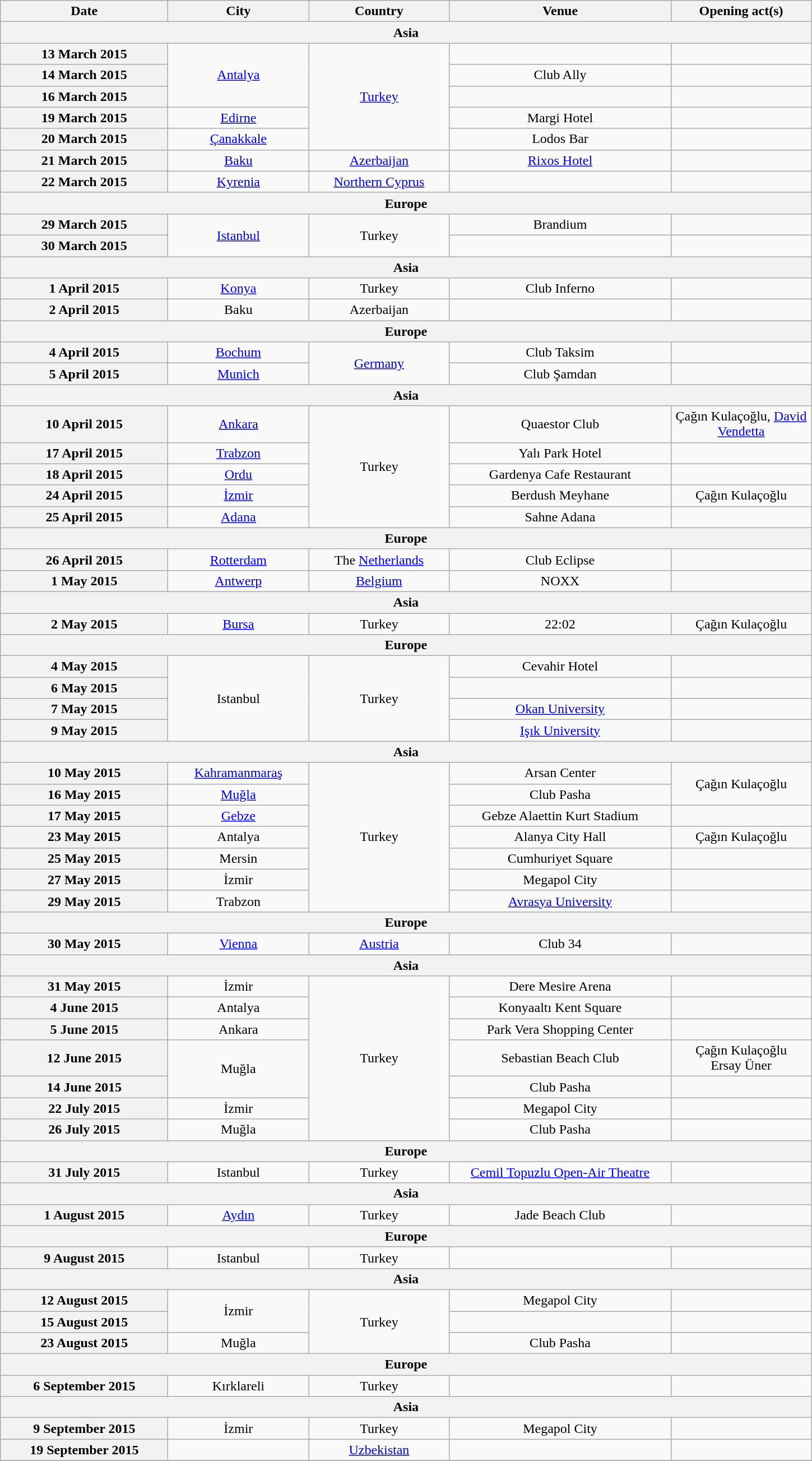<table class="wikitable plainrowheaders" style="text-align:center;">
<tr>
<th scope="col" style="width:12em;">Date</th>
<th scope="col" style="width:10em;">City</th>
<th scope="col" style="width:10em;">Country</th>
<th scope="col" style="width:16em;">Venue</th>
<th scope="col" style="width:10em;">Opening act(s)</th>
</tr>
<tr>
<th colspan="5">Asia</th>
</tr>
<tr>
<th scope="row" style="text-align:center;">13 March 2015</th>
<td rowspan="3"><a href='#'>Antalya</a></td>
<td rowspan="5"><a href='#'>Turkey</a></td>
<td></td>
<td></td>
</tr>
<tr>
<th scope="row" style="text-align:center;">14 March 2015</th>
<td>Club Ally</td>
<td></td>
</tr>
<tr>
<th scope="row" style="text-align:center;">16 March 2015</th>
<td></td>
<td></td>
</tr>
<tr>
<th scope="row" style="text-align:center;">19 March 2015</th>
<td><a href='#'>Edirne</a></td>
<td>Margi Hotel</td>
<td></td>
</tr>
<tr>
<th scope="row" style="text-align:center;">20 March 2015</th>
<td><a href='#'>Çanakkale</a></td>
<td>Lodos Bar</td>
<td></td>
</tr>
<tr>
<th scope="row" style="text-align:center;">21 March 2015</th>
<td><a href='#'>Baku</a></td>
<td><a href='#'>Azerbaijan</a></td>
<td><a href='#'>Rixos Hotel</a></td>
<td></td>
</tr>
<tr>
<th scope="row" style="text-align:center;">22 March 2015</th>
<td><a href='#'>Kyrenia</a></td>
<td><a href='#'>Northern Cyprus</a></td>
<td></td>
<td></td>
</tr>
<tr>
<th colspan="5">Europe</th>
</tr>
<tr>
<th scope="row" style="text-align:center;">29 March 2015</th>
<td rowspan="2"><a href='#'>Istanbul</a></td>
<td rowspan="2">Turkey</td>
<td>Brandium</td>
<td></td>
</tr>
<tr>
<th scope="row" style="text-align:center;">30 March 2015</th>
<td></td>
<td></td>
</tr>
<tr>
<th colspan="5">Asia</th>
</tr>
<tr>
<th scope="row" style="text-align:center;">1 April 2015</th>
<td><a href='#'>Konya</a></td>
<td>Turkey</td>
<td>Club Inferno</td>
<td></td>
</tr>
<tr>
<th scope="row" style="text-align:center;">2 April 2015</th>
<td>Baku</td>
<td>Azerbaijan</td>
<td></td>
<td></td>
</tr>
<tr>
<th colspan="5">Europe</th>
</tr>
<tr>
<th scope="row" style="text-align:center;">4 April 2015</th>
<td><a href='#'>Bochum</a></td>
<td rowspan="2"><a href='#'>Germany</a></td>
<td>Club Taksim</td>
<td></td>
</tr>
<tr>
<th scope="row" style="text-align:center;">5 April 2015</th>
<td><a href='#'>Munich</a></td>
<td>Club Şamdan</td>
<td></td>
</tr>
<tr>
<th colspan="5">Asia</th>
</tr>
<tr>
<th scope="row" style="text-align:center;">10 April 2015</th>
<td><a href='#'>Ankara</a></td>
<td rowspan="5">Turkey</td>
<td>Quaestor Club</td>
<td>Çağın Kulaçoğlu, <a href='#'>David Vendetta</a></td>
</tr>
<tr>
<th scope="row" style="text-align:center;">17 April 2015</th>
<td><a href='#'>Trabzon</a></td>
<td>Yalı Park Hotel</td>
<td></td>
</tr>
<tr>
<th scope="row" style="text-align:center;">18 April 2015</th>
<td><a href='#'>Ordu</a></td>
<td>Gardenya Cafe Restaurant</td>
<td></td>
</tr>
<tr>
<th scope="row" style="text-align:center;">24 April 2015</th>
<td><a href='#'>İzmir</a></td>
<td>Berdush Meyhane</td>
<td>Çağın Kulaçoğlu</td>
</tr>
<tr>
<th scope="row" style="text-align:center;">25 April 2015</th>
<td><a href='#'>Adana</a></td>
<td>Sahne Adana</td>
<td></td>
</tr>
<tr>
<th colspan="5">Europe</th>
</tr>
<tr>
<th scope="row" style="text-align:center;">26 April 2015</th>
<td><a href='#'>Rotterdam</a></td>
<td>The <a href='#'>Netherlands</a></td>
<td>Club Eclipse</td>
<td></td>
</tr>
<tr>
<th scope="row" style="text-align:center;">1 May 2015</th>
<td><a href='#'>Antwerp</a></td>
<td><a href='#'>Belgium</a></td>
<td>NOXX</td>
<td></td>
</tr>
<tr>
<th colspan="5">Asia</th>
</tr>
<tr>
<th scope="row" style="text-align:center;">2 May 2015</th>
<td><a href='#'>Bursa</a></td>
<td>Turkey</td>
<td>22:02</td>
<td>Çağın Kulaçoğlu</td>
</tr>
<tr>
<th colspan="5">Europe</th>
</tr>
<tr>
<th scope="row" style="text-align:center;">4 May 2015</th>
<td rowspan="4">Istanbul</td>
<td rowspan="4">Turkey</td>
<td>Cevahir Hotel</td>
<td></td>
</tr>
<tr>
<th scope="row" style="text-align:center;">6 May 2015</th>
<td></td>
<td></td>
</tr>
<tr>
<th scope="row" style="text-align:center;">7 May 2015</th>
<td><a href='#'>Okan University</a></td>
<td></td>
</tr>
<tr>
<th scope="row" style="text-align:center;">9 May 2015</th>
<td><a href='#'>Işık University</a></td>
<td></td>
</tr>
<tr>
<th colspan="5">Asia</th>
</tr>
<tr>
<th scope="row" style="text-align:center;">10 May 2015</th>
<td><a href='#'>Kahramanmaraş</a></td>
<td rowspan="7">Turkey</td>
<td>Arsan Center</td>
<td rowspan="2">Çağın Kulaçoğlu</td>
</tr>
<tr>
<th scope="row" style="text-align:center;">16 May 2015</th>
<td><a href='#'>Muğla</a></td>
<td>Club Pasha</td>
</tr>
<tr>
<th scope="row" style="text-align:center;">17 May 2015</th>
<td><a href='#'>Gebze</a></td>
<td>Gebze Alaettin Kurt Stadium</td>
<td></td>
</tr>
<tr>
<th scope="row" style="text-align:center;">23 May 2015</th>
<td>Antalya</td>
<td>Alanya City Hall</td>
<td>Çağın Kulaçoğlu</td>
</tr>
<tr>
<th scope="row" style="text-align:center;">25 May 2015</th>
<td>Mersin</td>
<td>Cumhuriyet Square</td>
<td></td>
</tr>
<tr>
<th scope="row" style="text-align:center;">27 May 2015</th>
<td>İzmir</td>
<td>Megapol City</td>
<td></td>
</tr>
<tr>
<th scope="row" style="text-align:center;">29 May 2015</th>
<td>Trabzon</td>
<td><a href='#'>Avrasya University</a></td>
<td></td>
</tr>
<tr>
<th colspan="5">Europe</th>
</tr>
<tr>
<th scope="row" style="text-align:center;">30 May 2015</th>
<td><a href='#'>Vienna</a></td>
<td><a href='#'>Austria</a></td>
<td>Club 34</td>
<td></td>
</tr>
<tr>
<th colspan="5">Asia</th>
</tr>
<tr>
<th scope="row" style="text-align:center;">31 May 2015</th>
<td>İzmir</td>
<td rowspan="7">Turkey</td>
<td>Dere Mesire Arena</td>
<td></td>
</tr>
<tr>
<th scope="row" style="text-align:center;">4 June 2015</th>
<td>Antalya</td>
<td>Konyaaltı Kent Square</td>
<td></td>
</tr>
<tr>
<th scope="row" style="text-align:center;">5 June 2015</th>
<td>Ankara</td>
<td>Park Vera Shopping Center</td>
<td></td>
</tr>
<tr>
<th scope="row" style="text-align:center;">12 June 2015</th>
<td rowspan=2>Muğla</td>
<td>Sebastian Beach Club</td>
<td>Çağın Kulaçoğlu<br>Ersay Üner</td>
</tr>
<tr>
<th scope="row" style="text-align:center;">14 June 2015</th>
<td>Club Pasha</td>
<td></td>
</tr>
<tr>
<th scope="row" style="text-align:center;">22 July 2015</th>
<td>İzmir</td>
<td>Megapol City</td>
<td></td>
</tr>
<tr>
<th scope="row" style="text-align:center;">26 July 2015</th>
<td>Muğla</td>
<td>Club Pasha</td>
<td></td>
</tr>
<tr>
<th colspan="5">Europe</th>
</tr>
<tr>
<th scope="row" style="text-align:center;">31 July 2015</th>
<td>Istanbul</td>
<td>Turkey</td>
<td><a href='#'>Cemil Topuzlu Open-Air Theatre</a></td>
<td></td>
</tr>
<tr>
<th colspan="5">Asia</th>
</tr>
<tr>
<th scope="row" style="text-align:center;">1 August 2015</th>
<td><a href='#'>Aydın</a></td>
<td>Turkey</td>
<td>Jade Beach Club</td>
<td></td>
</tr>
<tr>
<th colspan="5">Europe</th>
</tr>
<tr>
<th scope="row" style="text-align:center;">9 August 2015</th>
<td>Istanbul</td>
<td>Turkey</td>
<td></td>
<td></td>
</tr>
<tr>
<th colspan="5">Asia</th>
</tr>
<tr>
<th scope="row" style="text-align:center;">12 August 2015</th>
<td rowspan="2">İzmir</td>
<td rowspan="3">Turkey</td>
<td>Megapol City</td>
<td></td>
</tr>
<tr>
<th scope="row" style="text-align:center;">15 August 2015</th>
<td></td>
<td></td>
</tr>
<tr>
<th scope="row" style="text-align:center;">23 August 2015</th>
<td>Muğla</td>
<td>Club Pasha</td>
<td></td>
</tr>
<tr>
<th colspan="5">Europe</th>
</tr>
<tr>
<th scope="row" style="text-align:center;">6 September 2015</th>
<td>Kırklareli</td>
<td>Turkey</td>
<td></td>
<td></td>
</tr>
<tr>
<th colspan="5">Asia</th>
</tr>
<tr>
<th scope="row" style="text-align:center;">9 September 2015</th>
<td>İzmir</td>
<td>Turkey</td>
<td>Megapol City</td>
<td></td>
</tr>
<tr>
<th scope="row" style="text-align:center;">19 September 2015</th>
<td></td>
<td><a href='#'>Uzbekistan</a></td>
<td></td>
<td></td>
</tr>
<tr>
</tr>
</table>
